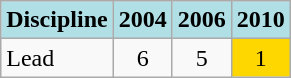<table class="wikitable" style="text-align: center;">
<tr>
<th style="background: #b0e0e6;">Discipline</th>
<th style="background: #b0e0e6;">2004</th>
<th style="background: #b0e0e6;">2006</th>
<th style="background: #b0e0e6;">2010</th>
</tr>
<tr>
<td align="left">Lead</td>
<td>6</td>
<td>5</td>
<td style="background: gold;">1</td>
</tr>
</table>
